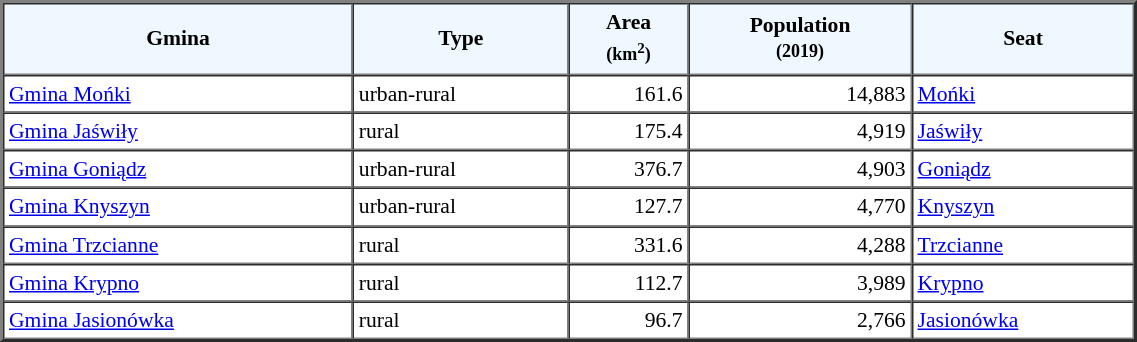<table width="60%" border="2" cellpadding="3" cellspacing="0" style="font-size:90%;line-height:120%;">
<tr bgcolor="F0F8FF">
<td style="text-align:center;"><strong>Gmina</strong></td>
<td style="text-align:center;"><strong>Type</strong></td>
<td style="text-align:center;"><strong>Area<br><small>(km<sup>2</sup>)</small></strong></td>
<td style="text-align:center;"><strong>Population<br><small>(2019)</small></strong></td>
<td style="text-align:center;"><strong>Seat</strong></td>
</tr>
<tr>
<td><a href='#'>Gmina Mońki</a></td>
<td>urban-rural</td>
<td style="text-align:right;">161.6</td>
<td style="text-align:right;">14,883</td>
<td><a href='#'>Mońki</a></td>
</tr>
<tr>
<td><a href='#'>Gmina Jaświły</a></td>
<td>rural</td>
<td style="text-align:right;">175.4</td>
<td style="text-align:right;">4,919</td>
<td><a href='#'>Jaświły</a></td>
</tr>
<tr>
<td><a href='#'>Gmina Goniądz</a></td>
<td>urban-rural</td>
<td style="text-align:right;">376.7</td>
<td style="text-align:right;">4,903</td>
<td><a href='#'>Goniądz</a></td>
</tr>
<tr>
<td><a href='#'>Gmina Knyszyn</a></td>
<td>urban-rural</td>
<td style="text-align:right;">127.7</td>
<td style="text-align:right;">4,770</td>
<td><a href='#'>Knyszyn</a></td>
</tr>
<tr>
<td><a href='#'>Gmina Trzcianne</a></td>
<td>rural</td>
<td style="text-align:right;">331.6</td>
<td style="text-align:right;">4,288</td>
<td><a href='#'>Trzcianne</a></td>
</tr>
<tr>
<td><a href='#'>Gmina Krypno</a></td>
<td>rural</td>
<td style="text-align:right;">112.7</td>
<td style="text-align:right;">3,989</td>
<td><a href='#'>Krypno</a></td>
</tr>
<tr>
<td><a href='#'>Gmina Jasionówka</a></td>
<td>rural</td>
<td style="text-align:right;">96.7</td>
<td style="text-align:right;">2,766</td>
<td><a href='#'>Jasionówka</a></td>
</tr>
<tr>
</tr>
</table>
